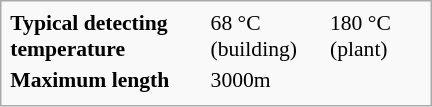<table class="infobox" style="width: 20em; font-size: 90%; text-align: left">
<tr>
<th>Typical detecting temperature</th>
<td>68 °C (building)</td>
<td>180 °C (plant)</td>
</tr>
<tr>
<th>Maximum length</th>
<td>3000m</td>
</tr>
<tr>
</tr>
</table>
